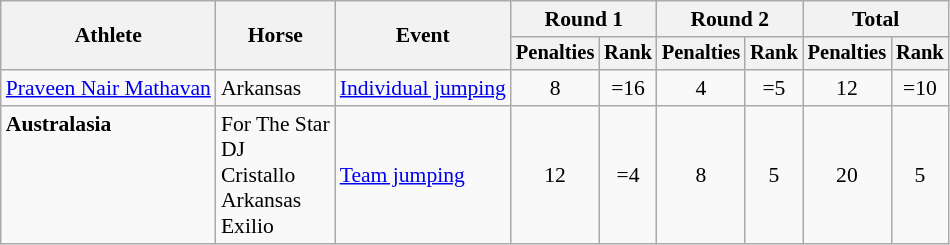<table class="wikitable" border="1" style="font-size:90%">
<tr>
<th rowspan=2>Athlete</th>
<th rowspan=2>Horse</th>
<th rowspan=2>Event</th>
<th colspan=2>Round 1</th>
<th colspan=2>Round 2</th>
<th colspan=2>Total</th>
</tr>
<tr style="font-size:95%">
<th>Penalties</th>
<th>Rank</th>
<th>Penalties</th>
<th>Rank</th>
<th>Penalties</th>
<th>Rank</th>
</tr>
<tr align=center>
<td align=left><a href='#'>Praveen Nair Mathavan</a></td>
<td align=left>Arkansas</td>
<td align=left><a href='#'>Individual jumping</a></td>
<td>8</td>
<td>=16</td>
<td>4</td>
<td>=5</td>
<td>12</td>
<td>=10</td>
</tr>
<tr align=center>
<td align=left><strong>Australasia</strong><br><br><br><br><br></td>
<td align=left valign=bottom>For The Star<br>DJ<br>Cristallo<br>Arkansas<br>Exilio</td>
<td align=left><a href='#'>Team jumping</a></td>
<td>12</td>
<td>=4</td>
<td>8</td>
<td>5</td>
<td>20</td>
<td>5</td>
</tr>
</table>
